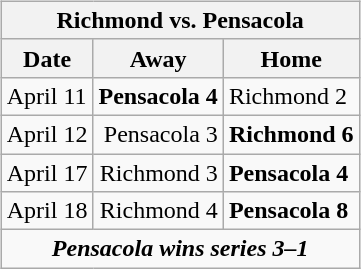<table cellspacing="10">
<tr>
<td valign="top"><br><table class="wikitable">
<tr>
<th bgcolor="#DDDDDD" colspan="4">Richmond vs. Pensacola</th>
</tr>
<tr>
<th>Date</th>
<th>Away</th>
<th>Home</th>
</tr>
<tr>
<td>April 11</td>
<td align="right"><strong>Pensacola 4</strong></td>
<td>Richmond 2</td>
</tr>
<tr>
<td>April 12</td>
<td align="right">Pensacola 3</td>
<td><strong>Richmond 6</strong></td>
</tr>
<tr>
<td>April 17</td>
<td align="right">Richmond 3</td>
<td><strong>Pensacola 4</strong></td>
</tr>
<tr>
<td>April 18</td>
<td align="right">Richmond 4</td>
<td><strong>Pensacola 8</strong></td>
</tr>
<tr align="center">
<td colspan="4"><strong><em>Pensacola wins series 3–1</em></strong></td>
</tr>
</table>
</td>
</tr>
</table>
